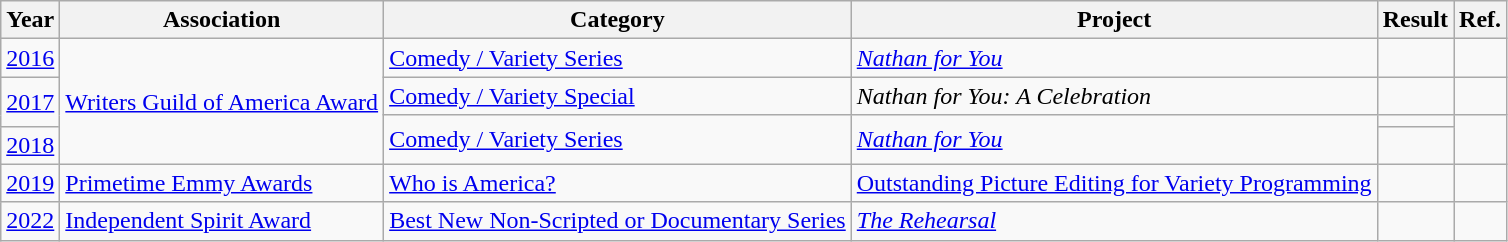<table class="wikitable sortable">
<tr>
<th>Year</th>
<th>Association</th>
<th>Category</th>
<th>Project</th>
<th>Result</th>
<th class="unsortable">Ref.</th>
</tr>
<tr>
<td><a href='#'>2016</a></td>
<td rowspan=4><a href='#'>Writers Guild of America Award</a></td>
<td><a href='#'>Comedy / Variety Series</a></td>
<td><em><a href='#'>Nathan for You</a></em></td>
<td></td>
<td></td>
</tr>
<tr>
<td rowspan=2><a href='#'>2017</a></td>
<td><a href='#'>Comedy / Variety Special</a></td>
<td><em>Nathan for You: A Celebration</em></td>
<td></td>
<td></td>
</tr>
<tr>
<td rowspan=2><a href='#'>Comedy / Variety Series</a></td>
<td rowspan=2><em><a href='#'>Nathan for You</a></em></td>
<td></td>
<td rowspan="2"></td>
</tr>
<tr>
<td><a href='#'>2018</a></td>
<td></td>
</tr>
<tr>
<td><a href='#'>2019</a></td>
<td><a href='#'>Primetime Emmy Awards</a></td>
<td><a href='#'>Who is America?</a></td>
<td><a href='#'>Outstanding Picture Editing for Variety Programming</a></td>
<td></td>
<td></td>
</tr>
<tr>
<td><a href='#'>2022</a></td>
<td><a href='#'>Independent Spirit Award</a></td>
<td><a href='#'>Best New Non-Scripted or Documentary Series</a></td>
<td><em><a href='#'>The Rehearsal</a></em></td>
<td></td>
<td></td>
</tr>
</table>
